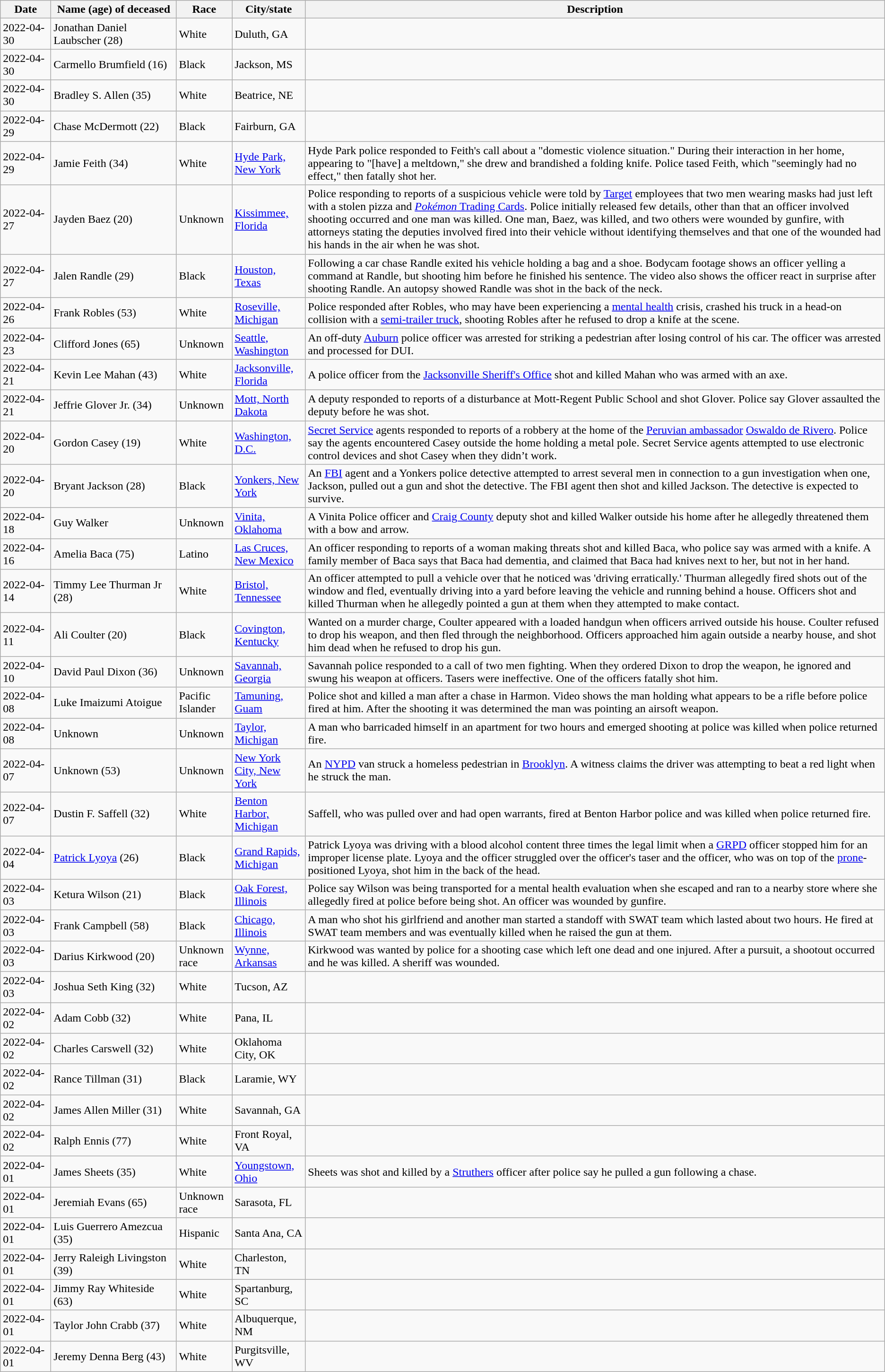<table class="wikitable sortable" border="1" id="killed">
<tr>
<th scope="col" style="width: 4rem;">Date</th>
<th nowrap>Name (age) of deceased</th>
<th>Race</th>
<th scope="col" style="width: 6rem;">City/state</th>
<th>Description</th>
</tr>
<tr>
<td>2022-04-30</td>
<td>Jonathan Daniel Laubscher (28)</td>
<td>White</td>
<td>Duluth, GA</td>
<td></td>
</tr>
<tr>
<td>2022-04-30</td>
<td>Carmello Brumfield (16)</td>
<td>Black</td>
<td>Jackson, MS</td>
<td></td>
</tr>
<tr>
<td>2022-04-30</td>
<td>Bradley S. Allen (35)</td>
<td>White</td>
<td>Beatrice, NE</td>
<td></td>
</tr>
<tr>
<td>2022-04-29</td>
<td>Chase McDermott (22)</td>
<td>Black</td>
<td>Fairburn, GA</td>
<td></td>
</tr>
<tr>
<td>2022-04-29</td>
<td>Jamie Feith (34)</td>
<td>White</td>
<td><a href='#'>Hyde Park, New York</a></td>
<td>Hyde Park police responded to Feith's call about a "domestic violence situation." During their interaction in her home, appearing to "[have] a meltdown," she drew and brandished a folding knife. Police tased Feith, which "seemingly had no effect," then fatally shot her.</td>
</tr>
<tr>
<td>2022-04-27</td>
<td>Jayden Baez (20)</td>
<td>Unknown</td>
<td><a href='#'>Kissimmee, Florida</a></td>
<td>Police responding to reports of a suspicious vehicle were told by <a href='#'>Target</a> employees that two men wearing masks had just left with a stolen pizza and <a href='#'><em>Pokémon</em> Trading Cards</a>. Police initially released few details, other than that an officer involved shooting occurred and one man was killed. One man, Baez, was killed, and two others were wounded by gunfire, with attorneys stating the deputies involved fired into their vehicle without identifying themselves and that one of the wounded had his hands in the air when he was shot.</td>
</tr>
<tr>
<td>2022-04-27</td>
<td>Jalen Randle (29)</td>
<td>Black</td>
<td><a href='#'>Houston, Texas</a></td>
<td>Following a car chase Randle exited his vehicle holding a bag and a shoe. Bodycam footage shows an officer yelling a command at Randle, but shooting him before he finished his sentence. The video also shows the officer react in surprise after shooting Randle. An autopsy showed Randle was shot in the back of the neck.</td>
</tr>
<tr>
<td>2022-04-26</td>
<td>Frank Robles (53)</td>
<td>White</td>
<td><a href='#'>Roseville, Michigan</a></td>
<td>Police responded after Robles, who may have been experiencing a <a href='#'>mental health</a> crisis, crashed his truck in a head-on collision with a <a href='#'>semi-trailer truck</a>, shooting Robles after he refused to drop a knife at the scene.</td>
</tr>
<tr>
<td>2022-04-23</td>
<td>Clifford Jones (65)</td>
<td>Unknown</td>
<td><a href='#'>Seattle, Washington</a></td>
<td>An off-duty <a href='#'>Auburn</a> police officer was arrested for striking a pedestrian after losing control of his car. The officer was arrested and processed for DUI.</td>
</tr>
<tr>
<td>2022-04-21</td>
<td>Kevin Lee Mahan (43)</td>
<td>White</td>
<td><a href='#'>Jacksonville, Florida</a></td>
<td>A police officer from the <a href='#'>Jacksonville Sheriff's Office</a> shot and killed Mahan who was armed with an axe.</td>
</tr>
<tr>
<td>2022-04-21</td>
<td>Jeffrie Glover Jr. (34)</td>
<td>Unknown</td>
<td><a href='#'>Mott, North Dakota</a></td>
<td>A deputy responded to reports of a disturbance at Mott-Regent Public School and shot Glover. Police say Glover assaulted the deputy before he was shot.</td>
</tr>
<tr>
<td>2022-04-20</td>
<td>Gordon Casey (19)</td>
<td>White</td>
<td><a href='#'>Washington, D.C.</a></td>
<td><a href='#'>Secret Service</a> agents responded to reports of a robbery at the home of the <a href='#'>Peruvian ambassador</a> <a href='#'>Oswaldo de Rivero</a>. Police say the agents encountered Casey outside the home holding a metal pole. Secret Service agents attempted to use electronic control devices and shot Casey when they didn’t work.</td>
</tr>
<tr>
<td>2022-04-20</td>
<td>Bryant Jackson (28)</td>
<td>Black</td>
<td><a href='#'>Yonkers, New York</a></td>
<td>An <a href='#'>FBI</a> agent and a Yonkers police detective attempted to arrest several men in connection to a gun investigation when one, Jackson, pulled out a gun and shot the detective. The FBI agent then shot and killed Jackson. The detective is expected to survive.</td>
</tr>
<tr>
<td>2022-04-18</td>
<td>Guy Walker</td>
<td>Unknown</td>
<td><a href='#'>Vinita, Oklahoma</a></td>
<td>A Vinita Police officer and <a href='#'>Craig County</a> deputy shot and killed Walker outside his home after he allegedly threatened them with a bow and arrow.</td>
</tr>
<tr>
<td>2022-04-16</td>
<td>Amelia Baca (75)</td>
<td>Latino</td>
<td><a href='#'>Las Cruces, New Mexico</a></td>
<td>An officer responding to reports of a woman making threats shot and killed Baca, who police say was armed with a knife. A family member of Baca says that Baca had dementia, and claimed that Baca had knives next to her, but not in her hand.</td>
</tr>
<tr>
<td>2022-04-14</td>
<td>Timmy Lee Thurman Jr (28)</td>
<td>White</td>
<td><a href='#'>Bristol, Tennessee</a></td>
<td>An officer attempted to pull a vehicle over that he noticed was 'driving erratically.' Thurman allegedly fired shots out of the window and fled, eventually driving into a yard before leaving the vehicle and running behind a house. Officers shot and killed Thurman when he allegedly pointed a gun at them when they attempted to make contact. </td>
</tr>
<tr>
<td>2022-04-11</td>
<td>Ali Coulter (20)</td>
<td>Black</td>
<td><a href='#'>Covington, Kentucky</a></td>
<td>Wanted on a murder charge, Coulter appeared with a loaded handgun when officers arrived outside his house. Coulter refused to drop his weapon, and then fled through the neighborhood.  Officers approached him again outside a nearby house, and shot him dead when he refused to drop his gun.</td>
</tr>
<tr>
<td>2022-04-10</td>
<td>David Paul Dixon (36)</td>
<td>Unknown</td>
<td><a href='#'>Savannah, Georgia</a></td>
<td>Savannah police responded to a call of two men fighting. When they ordered Dixon to drop the weapon, he ignored and swung his weapon at officers. Tasers were ineffective. One of the officers fatally shot him.</td>
</tr>
<tr>
<td>2022-04-08</td>
<td>Luke Imaizumi Atoigue</td>
<td>Pacific Islander</td>
<td><a href='#'>Tamuning, Guam</a></td>
<td>Police shot and killed a man after a chase in Harmon. Video shows the man holding what appears to be a rifle before police fired at him. After the shooting it was determined the man was pointing an airsoft weapon.</td>
</tr>
<tr>
<td>2022-04-08</td>
<td>Unknown</td>
<td>Unknown</td>
<td><a href='#'>Taylor, Michigan</a></td>
<td>A man who barricaded himself in an apartment for two hours and emerged shooting at police was killed when police returned fire.</td>
</tr>
<tr>
<td>2022-04-07</td>
<td>Unknown (53)</td>
<td>Unknown</td>
<td><a href='#'>New York City, New York</a></td>
<td>An <a href='#'>NYPD</a> van struck a homeless pedestrian in <a href='#'>Brooklyn</a>. A witness claims the driver was attempting to beat a red light when he struck the man.</td>
</tr>
<tr>
<td>2022-04-07</td>
<td>Dustin F. Saffell (32)</td>
<td>White</td>
<td><a href='#'>Benton Harbor, Michigan</a></td>
<td>Saffell, who was pulled over and had open warrants, fired at Benton Harbor police and was killed when police returned fire.</td>
</tr>
<tr>
<td>2022-04-04</td>
<td><a href='#'>Patrick Lyoya</a> (26)</td>
<td>Black</td>
<td><a href='#'>Grand Rapids, Michigan</a></td>
<td>Patrick Lyoya was driving with a blood alcohol content three times the legal limit when a <a href='#'>GRPD</a> officer stopped him for an improper license plate. Lyoya and the officer struggled over the officer's taser and the officer, who was on top of the <a href='#'>prone</a>-positioned Lyoya, shot him in the back of the head.</td>
</tr>
<tr>
<td>2022-04-03</td>
<td>Ketura Wilson (21)</td>
<td>Black</td>
<td><a href='#'>Oak Forest, Illinois</a></td>
<td>Police say Wilson was being transported for a mental health evaluation when she escaped and ran to a nearby store where she allegedly fired at police before being shot. An officer was wounded by gunfire.</td>
</tr>
<tr>
<td>2022-04-03</td>
<td>Frank Campbell (58)</td>
<td>Black</td>
<td><a href='#'>Chicago, Illinois</a></td>
<td>A man who shot his girlfriend and another man started a standoff with SWAT team which lasted about two hours. He fired at SWAT team members and was eventually killed when he raised the gun at them.</td>
</tr>
<tr>
<td>2022-04-03</td>
<td>Darius Kirkwood (20)</td>
<td>Unknown race</td>
<td><a href='#'>Wynne, Arkansas</a></td>
<td>Kirkwood was wanted by police for a shooting case which left one dead and one injured. After a pursuit, a shootout occurred and he was killed. A sheriff was wounded.</td>
</tr>
<tr>
<td>2022-04-03</td>
<td>Joshua Seth King (32)</td>
<td>White</td>
<td>Tucson, AZ</td>
<td></td>
</tr>
<tr>
<td>2022-04-02</td>
<td>Adam Cobb (32)</td>
<td>White</td>
<td>Pana, IL</td>
<td></td>
</tr>
<tr>
<td>2022-04-02</td>
<td>Charles Carswell (32)</td>
<td>White</td>
<td>Oklahoma City, OK</td>
<td></td>
</tr>
<tr>
<td>2022-04-02</td>
<td>Rance Tillman (31)</td>
<td>Black</td>
<td>Laramie, WY</td>
<td></td>
</tr>
<tr>
<td>2022-04-02</td>
<td>James Allen Miller (31)</td>
<td>White</td>
<td>Savannah, GA</td>
<td></td>
</tr>
<tr>
<td>2022-04-02</td>
<td>Ralph Ennis (77)</td>
<td>White</td>
<td>Front Royal, VA</td>
<td></td>
</tr>
<tr>
<td>2022-04-01</td>
<td>James Sheets (35)</td>
<td>White</td>
<td><a href='#'>Youngstown, Ohio</a></td>
<td>Sheets was shot and killed by a <a href='#'>Struthers</a> officer after police say he pulled a gun following a chase.</td>
</tr>
<tr>
<td>2022-04-01</td>
<td>Jeremiah Evans (65)</td>
<td>Unknown race</td>
<td>Sarasota, FL</td>
<td></td>
</tr>
<tr>
<td>2022-04-01</td>
<td>Luis Guerrero Amezcua (35)</td>
<td>Hispanic</td>
<td>Santa Ana, CA</td>
<td></td>
</tr>
<tr>
<td>2022-04-01</td>
<td>Jerry Raleigh Livingston (39)</td>
<td>White</td>
<td>Charleston, TN</td>
<td></td>
</tr>
<tr>
<td>2022-04-01</td>
<td>Jimmy Ray Whiteside (63)</td>
<td>White</td>
<td>Spartanburg, SC</td>
<td></td>
</tr>
<tr>
<td>2022-04-01</td>
<td>Taylor John Crabb (37)</td>
<td>White</td>
<td>Albuquerque, NM</td>
<td></td>
</tr>
<tr>
<td>2022-04-01</td>
<td>Jeremy Denna Berg (43)</td>
<td>White</td>
<td>Purgitsville, WV</td>
<td></td>
</tr>
</table>
